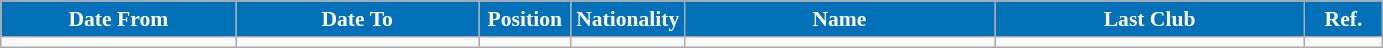<table class="wikitable"  style="text-align:center; font-size:90%; ">
<tr>
<th style="background:#0070B8; color:#FFFFFF; width:150px;">Date From</th>
<th style="background:#0070B8; color:#FFFFFF; width:155px;">Date To</th>
<th style="background:#0070B8; color:#FFFFFF; width:55px;">Position</th>
<th style="background:#0070B8; color:#FFFFFF; width:55px;">Nationality</th>
<th style="background:#0070B8; color:#FFFFFF; width:200px;">Name</th>
<th style="background:#0070B8; color:#FFFFFF; width:200px;">Last Club</th>
<th style="background:#0070B8; color:#FFFFFF; width:45px;">Ref.</th>
</tr>
<tr>
<td></td>
<td></td>
<td></td>
<td></td>
<td></td>
<td></td>
<td></td>
</tr>
</table>
